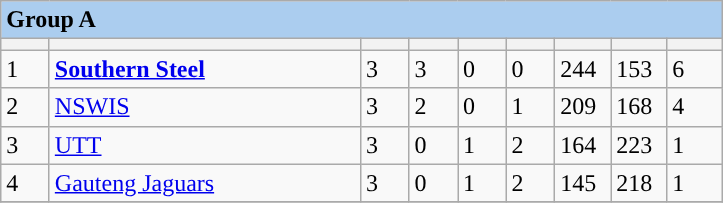<table class="wikitable collapsible">
<tr>
<td colspan=11 style="background-color:#ABCDEF"><strong>Group A</strong></td>
</tr>
<tr>
<th width="25"></th>
<th width="200"></th>
<th width="25"></th>
<th width="25"></th>
<th width="25"></th>
<th width="25"></th>
<th width="30"></th>
<th width="30"></th>
<th width="30"></th>
</tr>
<tr style="background:#">
<td>1</td>
<td style="text-align:left"> <strong><a href='#'>Southern Steel</a></strong></td>
<td>3</td>
<td>3</td>
<td>0</td>
<td>0</td>
<td>244</td>
<td>153</td>
<td>6</td>
</tr>
<tr style="background:#">
<td>2</td>
<td style="text-align:left"> <a href='#'>NSWIS</a></td>
<td>3</td>
<td>2</td>
<td>0</td>
<td>1</td>
<td>209</td>
<td>168</td>
<td>4</td>
</tr>
<tr style="background:#">
<td>3</td>
<td style="text-align:left"> <a href='#'>UTT</a></td>
<td>3</td>
<td>0</td>
<td>1</td>
<td>2</td>
<td>164</td>
<td>223</td>
<td>1</td>
</tr>
<tr style="background:#">
<td>4</td>
<td style="text-align:left"> <a href='#'>Gauteng Jaguars</a></td>
<td>3</td>
<td>0</td>
<td>1</td>
<td>2</td>
<td>145</td>
<td>218</td>
<td>1</td>
</tr>
<tr>
</tr>
</table>
